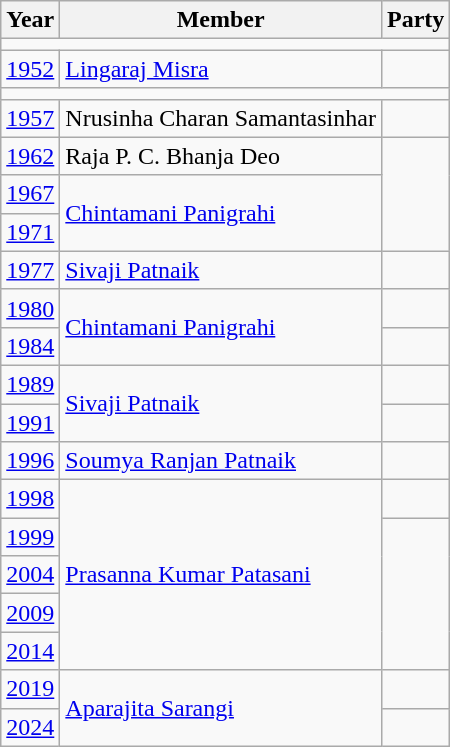<table class="wikitable sortable">
<tr>
<th>Year</th>
<th>Member</th>
<th colspan="2">Party</th>
</tr>
<tr>
<td colspan="4"></td>
</tr>
<tr>
<td><a href='#'>1952</a></td>
<td><a href='#'>Lingaraj Misra</a></td>
<td></td>
</tr>
<tr>
<td colspan="4"></td>
</tr>
<tr>
<td><a href='#'>1957</a></td>
<td>Nrusinha Charan Samantasinhar</td>
<td></td>
</tr>
<tr>
<td><a href='#'>1962</a></td>
<td>Raja P. C. Bhanja Deo</td>
</tr>
<tr>
<td><a href='#'>1967</a></td>
<td rowspan="2"><a href='#'>Chintamani Panigrahi</a></td>
</tr>
<tr>
<td><a href='#'>1971</a></td>
</tr>
<tr>
<td><a href='#'>1977</a></td>
<td><a href='#'>Sivaji Patnaik</a></td>
<td></td>
</tr>
<tr>
<td><a href='#'>1980</a></td>
<td rowspan="2"><a href='#'>Chintamani Panigrahi</a></td>
<td></td>
</tr>
<tr>
<td><a href='#'>1984</a></td>
</tr>
<tr>
<td><a href='#'>1989</a></td>
<td rowspan="2"><a href='#'>Sivaji Patnaik</a></td>
<td></td>
</tr>
<tr>
<td><a href='#'>1991</a></td>
</tr>
<tr>
<td><a href='#'>1996</a></td>
<td><a href='#'>Soumya Ranjan Patnaik</a></td>
<td></td>
</tr>
<tr>
<td><a href='#'>1998</a></td>
<td rowspan="5"><a href='#'>Prasanna Kumar Patasani</a></td>
<td></td>
</tr>
<tr>
<td><a href='#'>1999</a></td>
</tr>
<tr>
<td><a href='#'>2004</a></td>
</tr>
<tr>
<td><a href='#'>2009</a></td>
</tr>
<tr>
<td><a href='#'>2014</a></td>
</tr>
<tr>
<td><a href='#'>2019</a></td>
<td rowspan=2><a href='#'>Aparajita Sarangi</a></td>
<td></td>
</tr>
<tr>
<td><a href='#'>2024</a></td>
</tr>
</table>
